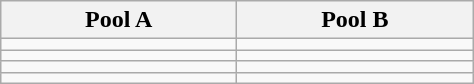<table class="wikitable">
<tr>
<th width=150>Pool A</th>
<th width=150>Pool B</th>
</tr>
<tr>
<td></td>
<td></td>
</tr>
<tr>
<td></td>
<td></td>
</tr>
<tr>
<td></td>
<td></td>
</tr>
<tr>
<td></td>
<td></td>
</tr>
</table>
